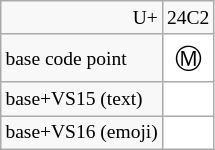<table class="wikitable nounderlines" style="background:#fff; font-size:large; text-align:center;">
<tr style="background:#F8F8F8;font-size:small">
<td style="text-align:right">U+</td>
<td>24C2</td>
</tr>
<tr>
<td style="background:#F8F8F8;font-size:small;text-align:left">base code point</td>
<td>Ⓜ</td>
</tr>
<tr>
<td style="background:#F8F8F8;font-size:small;text-align:left">base+VS15 (text)</td>
<td></td>
</tr>
<tr>
<td style="background:#F8F8F8;font-size:small;text-align:left">base+VS16 (emoji)</td>
<td></td>
</tr>
</table>
